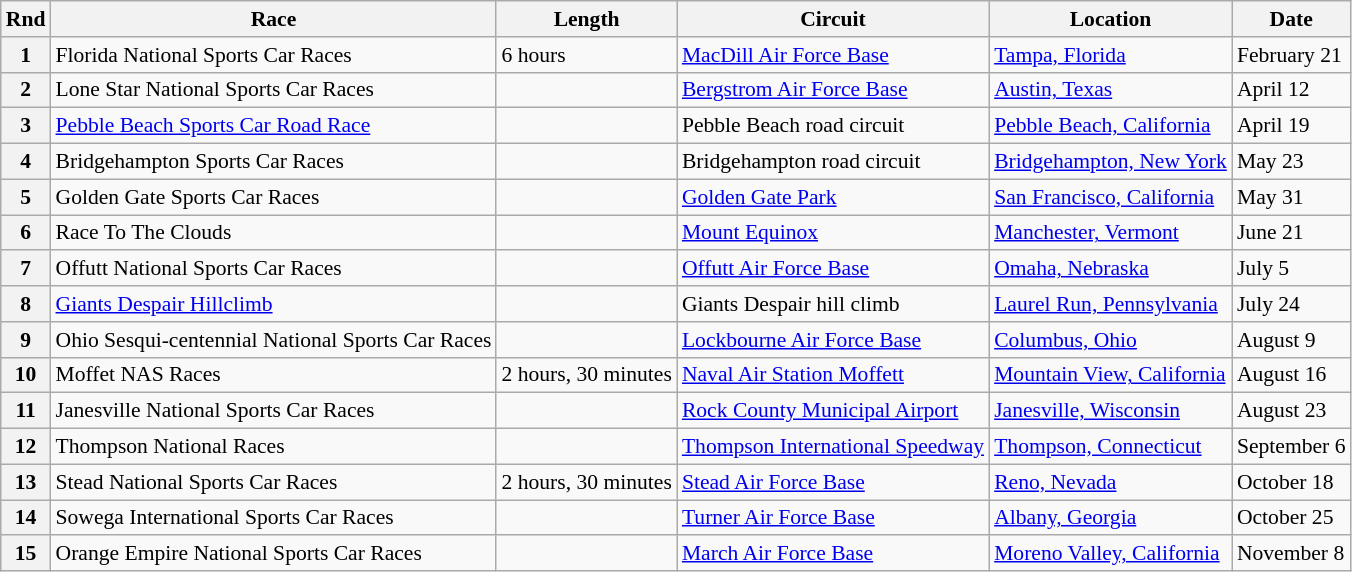<table class="wikitable" style="font-size: 90%;">
<tr>
<th>Rnd</th>
<th>Race</th>
<th>Length</th>
<th>Circuit</th>
<th>Location</th>
<th>Date</th>
</tr>
<tr>
<th>1</th>
<td>Florida National Sports Car Races</td>
<td>6 hours</td>
<td><a href='#'>MacDill Air Force Base</a></td>
<td><a href='#'>Tampa, Florida</a></td>
<td>February 21</td>
</tr>
<tr>
<th>2</th>
<td>Lone Star National Sports Car Races</td>
<td></td>
<td><a href='#'>Bergstrom Air Force Base</a></td>
<td><a href='#'>Austin, Texas</a></td>
<td>April 12</td>
</tr>
<tr>
<th>3</th>
<td><a href='#'>Pebble Beach Sports Car Road Race</a></td>
<td></td>
<td>Pebble Beach road circuit</td>
<td><a href='#'>Pebble Beach, California</a></td>
<td>April 19</td>
</tr>
<tr>
<th>4</th>
<td>Bridgehampton Sports Car Races</td>
<td></td>
<td>Bridgehampton road circuit</td>
<td><a href='#'>Bridgehampton, New York</a></td>
<td>May 23</td>
</tr>
<tr>
<th>5</th>
<td>Golden Gate Sports Car Races</td>
<td></td>
<td><a href='#'>Golden Gate Park</a></td>
<td><a href='#'>San Francisco, California</a></td>
<td>May 31</td>
</tr>
<tr>
<th>6</th>
<td>Race To The Clouds</td>
<td></td>
<td><a href='#'>Mount Equinox</a></td>
<td><a href='#'>Manchester, Vermont</a></td>
<td>June 21</td>
</tr>
<tr>
<th>7</th>
<td>Offutt National Sports Car Races</td>
<td></td>
<td><a href='#'>Offutt Air Force Base</a></td>
<td><a href='#'>Omaha, Nebraska</a></td>
<td>July 5</td>
</tr>
<tr>
<th>8</th>
<td><a href='#'>Giants Despair Hillclimb</a></td>
<td></td>
<td>Giants Despair hill climb</td>
<td><a href='#'>Laurel Run, Pennsylvania</a></td>
<td>July 24</td>
</tr>
<tr>
<th>9</th>
<td>Ohio Sesqui-centennial National Sports Car Races</td>
<td></td>
<td><a href='#'>Lockbourne Air Force Base</a></td>
<td><a href='#'>Columbus, Ohio</a></td>
<td>August 9</td>
</tr>
<tr>
<th>10</th>
<td>Moffet NAS Races</td>
<td>2 hours, 30 minutes</td>
<td><a href='#'>Naval Air Station Moffett</a></td>
<td><a href='#'>Mountain View, California</a></td>
<td>August 16</td>
</tr>
<tr>
<th>11</th>
<td>Janesville National Sports Car Races</td>
<td></td>
<td><a href='#'>Rock County Municipal Airport</a></td>
<td><a href='#'>Janesville, Wisconsin</a></td>
<td>August 23</td>
</tr>
<tr>
<th>12</th>
<td>Thompson National Races</td>
<td></td>
<td><a href='#'>Thompson International Speedway</a></td>
<td><a href='#'>Thompson, Connecticut</a></td>
<td>September 6</td>
</tr>
<tr>
<th>13</th>
<td>Stead National Sports Car Races</td>
<td>2 hours, 30 minutes</td>
<td><a href='#'>Stead Air Force Base</a></td>
<td><a href='#'>Reno, Nevada</a></td>
<td>October 18</td>
</tr>
<tr>
<th>14</th>
<td>Sowega International Sports Car Races</td>
<td></td>
<td><a href='#'>Turner Air Force Base</a></td>
<td><a href='#'>Albany, Georgia</a></td>
<td>October 25</td>
</tr>
<tr>
<th>15</th>
<td>Orange Empire National Sports Car Races</td>
<td></td>
<td><a href='#'>March Air Force Base</a></td>
<td><a href='#'>Moreno Valley, California</a></td>
<td>November 8</td>
</tr>
</table>
